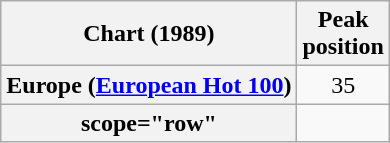<table class="wikitable sortable plainrowheaders">
<tr>
<th>Chart (1989)</th>
<th>Peak<br>position</th>
</tr>
<tr>
<th scope="row">Europe (<a href='#'>European Hot 100</a>)</th>
<td align="center">35</td>
</tr>
<tr>
<th>scope="row"</th>
</tr>
</table>
